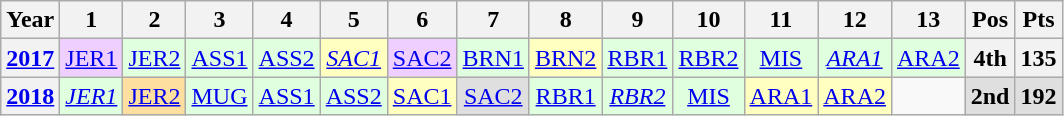<table class="wikitable" style="text-align:center;">
<tr>
<th>Year</th>
<th>1</th>
<th>2</th>
<th>3</th>
<th>4</th>
<th>5</th>
<th>6</th>
<th>7</th>
<th>8</th>
<th>9</th>
<th>10</th>
<th>11</th>
<th>12</th>
<th>13</th>
<th>Pos</th>
<th>Pts</th>
</tr>
<tr>
<th><a href='#'>2017</a></th>
<td style="background:#efcfff;"><a href='#'>JER1</a><br></td>
<td style="background:#dfffdf;"><a href='#'>JER2</a><br></td>
<td style="background:#dfffdf;"><a href='#'>ASS1</a><br></td>
<td style="background:#dfffdf;"><a href='#'>ASS2</a><br></td>
<td style="background:#ffffbf;"><em><a href='#'>SAC1</a></em><br></td>
<td style="background:#efcfff;"><a href='#'>SAC2</a><br></td>
<td style="background:#dfffdf;"><a href='#'>BRN1</a><br></td>
<td style="background:#ffffbf;"><a href='#'>BRN2</a><br></td>
<td style="background:#dfffdf;"><a href='#'>RBR1</a><br></td>
<td style="background:#dfffdf;"><a href='#'>RBR2</a><br></td>
<td style="background:#dfffdf;"><a href='#'>MIS</a><br></td>
<td style="background:#dfffdf;"><em><a href='#'>ARA1</a></em><br></td>
<td style="background:#dfffdf;"><a href='#'>ARA2</a><br></td>
<th>4th</th>
<th>135</th>
</tr>
<tr>
<th><a href='#'>2018</a></th>
<td style="background:#dfffdf;"><em><a href='#'>JER1</a></em><br></td>
<td style="background:#ffdf9f;"><a href='#'>JER2</a><br></td>
<td style="background:#dfffdf;"><a href='#'>MUG</a><br></td>
<td style="background:#dfffdf;"><a href='#'>ASS1</a><br></td>
<td style="background:#dfffdf;"><a href='#'>ASS2</a><br></td>
<td style="background:#ffffbf;"><a href='#'>SAC1</a><br></td>
<td style="background:#dfdfdf;"><a href='#'>SAC2</a><br></td>
<td style="background:#dfffdf;"><a href='#'>RBR1</a><br></td>
<td style="background:#dfffdf;"><em><a href='#'>RBR2</a></em><br></td>
<td style="background:#dfffdf;"><a href='#'>MIS</a><br></td>
<td style="background:#ffffbf;"><a href='#'>ARA1</a><br></td>
<td style="background:#ffffbf;"><a href='#'>ARA2</a><br></td>
<td></td>
<th style="background:#dfdfdf;">2nd</th>
<th style="background:#dfdfdf;">192</th>
</tr>
</table>
